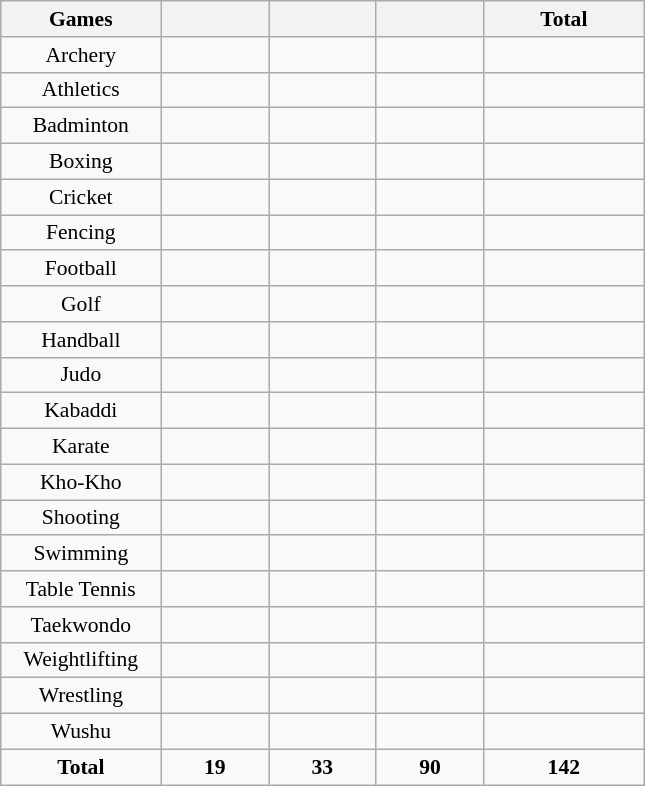<table class="wikitable sortable" style="text-align:center; font-size:90%">
<tr>
<th width="100">Games</th>
<th width="65"></th>
<th width="65"></th>
<th width="65"></th>
<th width="100">Total</th>
</tr>
<tr>
<td>Archery</td>
<td></td>
<td></td>
<td></td>
<td></td>
</tr>
<tr>
<td>Athletics</td>
<td></td>
<td></td>
<td></td>
<td></td>
</tr>
<tr>
<td>Badminton</td>
<td></td>
<td></td>
<td></td>
<td></td>
</tr>
<tr>
<td>Boxing</td>
<td></td>
<td></td>
<td></td>
<td></td>
</tr>
<tr>
<td>Cricket</td>
<td></td>
<td></td>
<td></td>
<td></td>
</tr>
<tr>
<td>Fencing</td>
<td></td>
<td></td>
<td></td>
<td></td>
</tr>
<tr>
<td>Football</td>
<td></td>
<td></td>
<td></td>
<td></td>
</tr>
<tr>
<td>Golf</td>
<td></td>
<td></td>
<td></td>
<td></td>
</tr>
<tr>
<td>Handball</td>
<td></td>
<td></td>
<td></td>
<td></td>
</tr>
<tr>
<td>Judo</td>
<td></td>
<td></td>
<td></td>
<td></td>
</tr>
<tr>
<td>Kabaddi</td>
<td></td>
<td></td>
<td></td>
<td></td>
</tr>
<tr>
<td>Karate</td>
<td></td>
<td></td>
<td></td>
<td></td>
</tr>
<tr>
<td>Kho-Kho</td>
<td></td>
<td></td>
<td></td>
<td></td>
</tr>
<tr>
<td>Shooting</td>
<td></td>
<td></td>
<td></td>
<td></td>
</tr>
<tr>
<td>Swimming</td>
<td></td>
<td></td>
<td></td>
<td></td>
</tr>
<tr>
<td>Table Tennis</td>
<td></td>
<td></td>
<td></td>
<td></td>
</tr>
<tr>
<td>Taekwondo</td>
<td></td>
<td></td>
<td></td>
<td></td>
</tr>
<tr>
<td>Weightlifting</td>
<td></td>
<td></td>
<td></td>
<td></td>
</tr>
<tr>
<td>Wrestling</td>
<td></td>
<td></td>
<td></td>
<td></td>
</tr>
<tr>
<td>Wushu</td>
<td></td>
<td></td>
<td></td>
<td></td>
</tr>
<tr>
<td><strong>Total</strong></td>
<td><strong>19</strong></td>
<td><strong>33</strong></td>
<td><strong>90</strong></td>
<td><strong>142</strong></td>
</tr>
</table>
